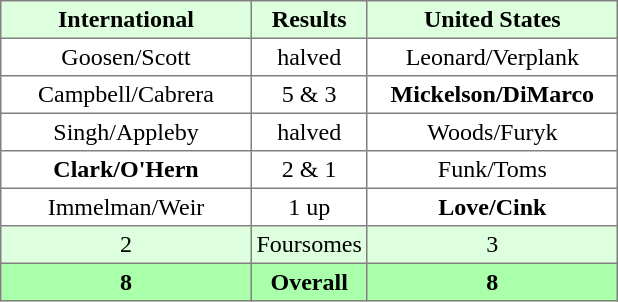<table border="1" cellpadding="3" style="border-collapse:collapse; text-align:center;">
<tr style="background:#ddffdd;">
<th width=160>International</th>
<th>Results</th>
<th width=160>United States</th>
</tr>
<tr>
<td>Goosen/Scott</td>
<td>halved</td>
<td>Leonard/Verplank</td>
</tr>
<tr>
<td>Campbell/Cabrera</td>
<td>5 & 3</td>
<td><strong>Mickelson/DiMarco</strong></td>
</tr>
<tr>
<td>Singh/Appleby</td>
<td>halved</td>
<td>Woods/Furyk</td>
</tr>
<tr>
<td><strong>Clark/O'Hern</strong></td>
<td>2 & 1</td>
<td>Funk/Toms</td>
</tr>
<tr>
<td>Immelman/Weir</td>
<td>1 up</td>
<td><strong>Love/Cink</strong></td>
</tr>
<tr style="background:#ddffdd;">
<td>2</td>
<td>Foursomes</td>
<td>3</td>
</tr>
<tr style="background:#aaffaa;">
<th>8</th>
<th>Overall</th>
<th>8</th>
</tr>
</table>
